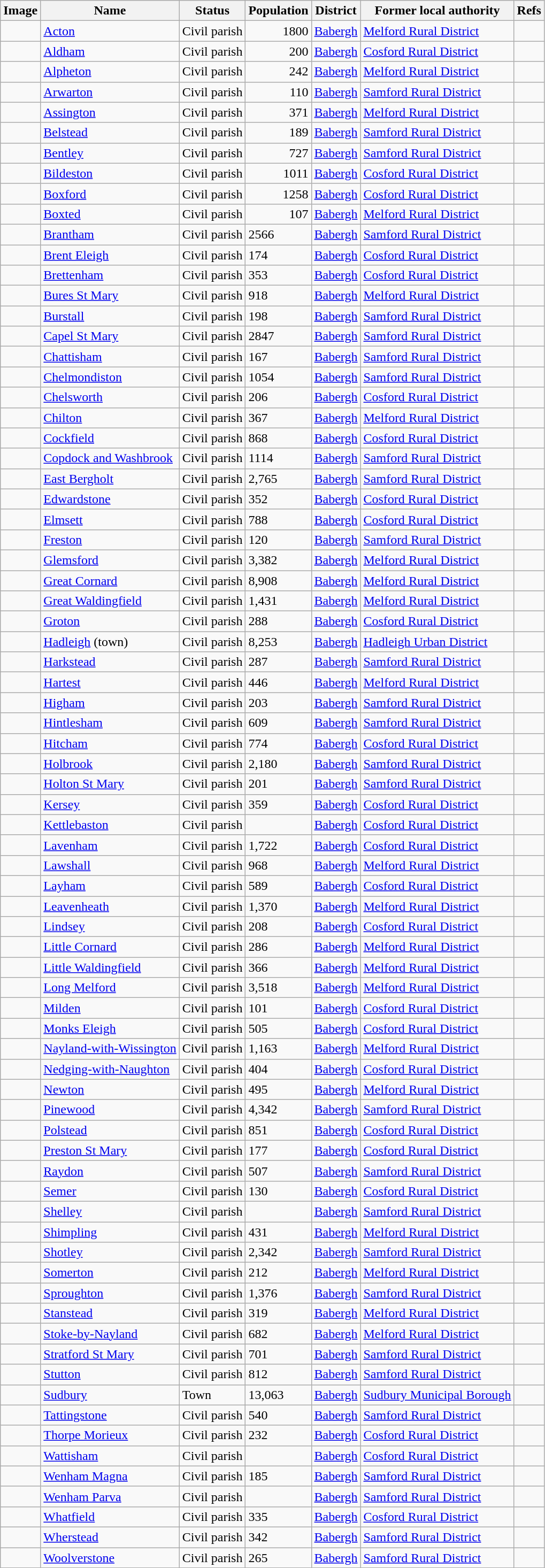<table class="wikitable sortable">
<tr>
<th class="unsortable">Image</th>
<th>Name</th>
<th>Status</th>
<th>Population</th>
<th>District</th>
<th>Former local authority</th>
<th class="unsortable">Refs</th>
</tr>
<tr>
<td></td>
<td><a href='#'>Acton</a></td>
<td>Civil parish</td>
<td align="right">1800</td>
<td><a href='#'>Babergh</a></td>
<td><a href='#'>Melford Rural District</a></td>
<td> <br></td>
</tr>
<tr>
<td></td>
<td><a href='#'>Aldham</a></td>
<td>Civil parish</td>
<td align="right">200</td>
<td><a href='#'>Babergh</a></td>
<td><a href='#'>Cosford Rural District</a></td>
<td> <br></td>
</tr>
<tr>
<td></td>
<td><a href='#'>Alpheton</a></td>
<td>Civil parish</td>
<td align="right">242</td>
<td><a href='#'>Babergh</a></td>
<td><a href='#'>Melford Rural District</a></td>
<td> <br></td>
</tr>
<tr>
<td></td>
<td><a href='#'>Arwarton</a></td>
<td>Civil parish</td>
<td align="right">110</td>
<td><a href='#'>Babergh</a></td>
<td><a href='#'>Samford Rural District</a></td>
<td> <br></td>
</tr>
<tr>
<td></td>
<td><a href='#'>Assington</a></td>
<td>Civil parish</td>
<td align="right">371</td>
<td><a href='#'>Babergh</a></td>
<td><a href='#'>Melford Rural District</a></td>
<td> <br></td>
</tr>
<tr>
<td></td>
<td><a href='#'>Belstead</a></td>
<td>Civil parish</td>
<td align="right">189</td>
<td><a href='#'>Babergh</a></td>
<td><a href='#'>Samford Rural District</a></td>
<td> <br></td>
</tr>
<tr>
<td></td>
<td><a href='#'>Bentley</a></td>
<td>Civil parish</td>
<td align="right">727</td>
<td><a href='#'>Babergh</a></td>
<td><a href='#'>Samford Rural District</a></td>
<td> <br></td>
</tr>
<tr>
<td></td>
<td><a href='#'>Bildeston</a></td>
<td>Civil parish</td>
<td align="right">1011</td>
<td><a href='#'>Babergh</a></td>
<td><a href='#'>Cosford Rural District</a></td>
<td></td>
</tr>
<tr>
<td></td>
<td><a href='#'>Boxford</a></td>
<td>Civil parish</td>
<td align="right">1258</td>
<td><a href='#'>Babergh</a></td>
<td><a href='#'>Cosford Rural District</a></td>
<td></td>
</tr>
<tr>
<td></td>
<td><a href='#'>Boxted</a></td>
<td>Civil parish</td>
<td align="right">107</td>
<td><a href='#'>Babergh</a></td>
<td><a href='#'>Melford Rural District</a></td>
<td> <br></td>
</tr>
<tr>
<td></td>
<td><a href='#'>Brantham</a></td>
<td>Civil parish</td>
<td>2566</td>
<td><a href='#'>Babergh</a></td>
<td><a href='#'>Samford Rural District</a></td>
<td></td>
</tr>
<tr>
<td></td>
<td><a href='#'>Brent Eleigh</a></td>
<td>Civil parish</td>
<td>174</td>
<td><a href='#'>Babergh</a></td>
<td><a href='#'>Cosford Rural District</a></td>
<td></td>
</tr>
<tr>
<td></td>
<td><a href='#'>Brettenham</a></td>
<td>Civil parish</td>
<td>353</td>
<td><a href='#'>Babergh</a></td>
<td><a href='#'>Cosford Rural District</a></td>
<td></td>
</tr>
<tr>
<td></td>
<td><a href='#'>Bures St Mary</a></td>
<td>Civil parish</td>
<td>918</td>
<td><a href='#'>Babergh</a></td>
<td><a href='#'>Melford Rural District</a></td>
<td></td>
</tr>
<tr>
<td></td>
<td><a href='#'>Burstall</a></td>
<td>Civil parish</td>
<td>198</td>
<td><a href='#'>Babergh</a></td>
<td><a href='#'>Samford Rural District</a></td>
<td></td>
</tr>
<tr>
<td></td>
<td><a href='#'>Capel St Mary</a></td>
<td>Civil parish</td>
<td>2847</td>
<td><a href='#'>Babergh</a></td>
<td><a href='#'>Samford Rural District</a></td>
<td></td>
</tr>
<tr>
<td></td>
<td><a href='#'>Chattisham</a></td>
<td>Civil parish</td>
<td>167</td>
<td><a href='#'>Babergh</a></td>
<td><a href='#'>Samford Rural District</a></td>
<td></td>
</tr>
<tr>
<td></td>
<td><a href='#'>Chelmondiston</a></td>
<td>Civil parish</td>
<td>1054</td>
<td><a href='#'>Babergh</a></td>
<td><a href='#'>Samford Rural District</a></td>
<td></td>
</tr>
<tr>
<td></td>
<td><a href='#'>Chelsworth</a></td>
<td>Civil parish</td>
<td>206</td>
<td><a href='#'>Babergh</a></td>
<td><a href='#'>Cosford Rural District</a></td>
<td></td>
</tr>
<tr>
<td></td>
<td><a href='#'>Chilton</a></td>
<td>Civil parish</td>
<td>367</td>
<td><a href='#'>Babergh</a></td>
<td><a href='#'>Melford Rural District</a></td>
<td></td>
</tr>
<tr>
<td></td>
<td><a href='#'>Cockfield</a></td>
<td>Civil parish</td>
<td>868</td>
<td><a href='#'>Babergh</a></td>
<td><a href='#'>Cosford Rural District</a></td>
<td></td>
</tr>
<tr>
<td></td>
<td><a href='#'>Copdock and Washbrook</a></td>
<td>Civil parish</td>
<td>1114</td>
<td><a href='#'>Babergh</a></td>
<td><a href='#'>Samford Rural District</a></td>
<td></td>
</tr>
<tr>
<td></td>
<td><a href='#'>East Bergholt</a></td>
<td>Civil parish</td>
<td>2,765</td>
<td><a href='#'>Babergh</a></td>
<td><a href='#'>Samford Rural District</a></td>
<td></td>
</tr>
<tr>
<td></td>
<td><a href='#'>Edwardstone</a></td>
<td>Civil parish</td>
<td>352</td>
<td><a href='#'>Babergh</a></td>
<td><a href='#'>Cosford Rural District</a></td>
<td></td>
</tr>
<tr>
<td></td>
<td><a href='#'>Elmsett</a></td>
<td>Civil parish</td>
<td>788</td>
<td><a href='#'>Babergh</a></td>
<td><a href='#'>Cosford Rural District</a></td>
<td></td>
</tr>
<tr>
<td></td>
<td><a href='#'>Freston</a></td>
<td>Civil parish</td>
<td>120</td>
<td><a href='#'>Babergh</a></td>
<td><a href='#'>Samford Rural District</a></td>
<td></td>
</tr>
<tr>
<td></td>
<td><a href='#'>Glemsford</a></td>
<td>Civil parish</td>
<td>3,382</td>
<td><a href='#'>Babergh</a></td>
<td><a href='#'>Melford Rural District</a></td>
<td></td>
</tr>
<tr>
<td></td>
<td><a href='#'>Great Cornard</a></td>
<td>Civil parish</td>
<td>8,908</td>
<td><a href='#'>Babergh</a></td>
<td><a href='#'>Melford Rural District</a></td>
<td></td>
</tr>
<tr>
<td></td>
<td><a href='#'>Great Waldingfield</a></td>
<td>Civil parish</td>
<td>1,431</td>
<td><a href='#'>Babergh</a></td>
<td><a href='#'>Melford Rural District</a></td>
<td></td>
</tr>
<tr>
<td></td>
<td><a href='#'>Groton</a></td>
<td>Civil parish</td>
<td>288</td>
<td><a href='#'>Babergh</a></td>
<td><a href='#'>Cosford Rural District</a></td>
<td></td>
</tr>
<tr>
<td></td>
<td><a href='#'>Hadleigh</a> (town)</td>
<td>Civil parish</td>
<td>8,253</td>
<td><a href='#'>Babergh</a></td>
<td><a href='#'>Hadleigh Urban District</a></td>
<td></td>
</tr>
<tr>
<td></td>
<td><a href='#'>Harkstead</a></td>
<td>Civil parish</td>
<td>287</td>
<td><a href='#'>Babergh</a></td>
<td><a href='#'>Samford Rural District</a></td>
<td></td>
</tr>
<tr>
<td></td>
<td><a href='#'>Hartest</a></td>
<td>Civil parish</td>
<td>446</td>
<td><a href='#'>Babergh</a></td>
<td><a href='#'>Melford Rural District</a></td>
<td></td>
</tr>
<tr>
<td></td>
<td><a href='#'>Higham</a></td>
<td>Civil parish</td>
<td>203</td>
<td><a href='#'>Babergh</a></td>
<td><a href='#'>Samford Rural District</a></td>
<td></td>
</tr>
<tr>
<td></td>
<td><a href='#'>Hintlesham</a></td>
<td>Civil parish</td>
<td>609</td>
<td><a href='#'>Babergh</a></td>
<td><a href='#'>Samford Rural District</a></td>
<td></td>
</tr>
<tr>
<td></td>
<td><a href='#'>Hitcham</a></td>
<td>Civil parish</td>
<td>774</td>
<td><a href='#'>Babergh</a></td>
<td><a href='#'>Cosford Rural District</a></td>
<td></td>
</tr>
<tr>
<td></td>
<td><a href='#'>Holbrook</a></td>
<td>Civil parish</td>
<td>2,180</td>
<td><a href='#'>Babergh</a></td>
<td><a href='#'>Samford Rural District</a></td>
<td></td>
</tr>
<tr>
<td></td>
<td><a href='#'>Holton St Mary</a></td>
<td>Civil parish</td>
<td>201</td>
<td><a href='#'>Babergh</a></td>
<td><a href='#'>Samford Rural District</a></td>
<td></td>
</tr>
<tr>
<td></td>
<td><a href='#'>Kersey</a></td>
<td>Civil parish</td>
<td>359</td>
<td><a href='#'>Babergh</a></td>
<td><a href='#'>Cosford Rural District</a></td>
<td></td>
</tr>
<tr>
<td></td>
<td><a href='#'>Kettlebaston</a></td>
<td>Civil parish</td>
<td></td>
<td><a href='#'>Babergh</a></td>
<td><a href='#'>Cosford Rural District</a></td>
<td></td>
</tr>
<tr>
<td></td>
<td><a href='#'>Lavenham</a></td>
<td>Civil parish</td>
<td>1,722</td>
<td><a href='#'>Babergh</a></td>
<td><a href='#'>Cosford Rural District</a></td>
<td></td>
</tr>
<tr>
<td></td>
<td><a href='#'>Lawshall</a></td>
<td>Civil parish</td>
<td>968</td>
<td><a href='#'>Babergh</a></td>
<td><a href='#'>Melford Rural District</a></td>
<td></td>
</tr>
<tr>
<td></td>
<td><a href='#'>Layham</a></td>
<td>Civil parish</td>
<td>589</td>
<td><a href='#'>Babergh</a></td>
<td><a href='#'>Cosford Rural District</a></td>
<td></td>
</tr>
<tr>
<td></td>
<td><a href='#'>Leavenheath</a></td>
<td>Civil parish</td>
<td>1,370</td>
<td><a href='#'>Babergh</a></td>
<td><a href='#'>Melford Rural District</a></td>
<td></td>
</tr>
<tr>
<td></td>
<td><a href='#'>Lindsey</a></td>
<td>Civil parish</td>
<td>208</td>
<td><a href='#'>Babergh</a></td>
<td><a href='#'>Cosford Rural District</a></td>
<td></td>
</tr>
<tr>
<td></td>
<td><a href='#'>Little Cornard</a></td>
<td>Civil parish</td>
<td>286</td>
<td><a href='#'>Babergh</a></td>
<td><a href='#'>Melford Rural District</a></td>
<td></td>
</tr>
<tr>
<td></td>
<td><a href='#'>Little Waldingfield</a></td>
<td>Civil parish</td>
<td>366</td>
<td><a href='#'>Babergh</a></td>
<td><a href='#'>Melford Rural District</a></td>
<td></td>
</tr>
<tr>
<td></td>
<td><a href='#'>Long Melford</a></td>
<td>Civil parish</td>
<td>3,518</td>
<td><a href='#'>Babergh</a></td>
<td><a href='#'>Melford Rural District</a></td>
<td></td>
</tr>
<tr>
<td></td>
<td><a href='#'>Milden</a></td>
<td>Civil parish</td>
<td>101</td>
<td><a href='#'>Babergh</a></td>
<td><a href='#'>Cosford Rural District</a></td>
<td></td>
</tr>
<tr>
<td></td>
<td><a href='#'>Monks Eleigh</a></td>
<td>Civil parish</td>
<td>505</td>
<td><a href='#'>Babergh</a></td>
<td><a href='#'>Cosford Rural District</a></td>
<td></td>
</tr>
<tr>
<td></td>
<td><a href='#'>Nayland-with-Wissington</a></td>
<td>Civil parish</td>
<td>1,163</td>
<td><a href='#'>Babergh</a></td>
<td><a href='#'>Melford Rural District</a></td>
<td></td>
</tr>
<tr>
<td></td>
<td><a href='#'>Nedging-with-Naughton</a></td>
<td>Civil parish</td>
<td>404</td>
<td><a href='#'>Babergh</a></td>
<td><a href='#'>Cosford Rural District</a></td>
<td></td>
</tr>
<tr>
<td></td>
<td><a href='#'>Newton</a></td>
<td>Civil parish</td>
<td>495</td>
<td><a href='#'>Babergh</a></td>
<td><a href='#'>Melford Rural District</a></td>
<td></td>
</tr>
<tr>
<td></td>
<td><a href='#'>Pinewood</a></td>
<td>Civil parish</td>
<td>4,342</td>
<td><a href='#'>Babergh</a></td>
<td><a href='#'>Samford Rural District</a></td>
<td></td>
</tr>
<tr>
<td></td>
<td><a href='#'>Polstead</a></td>
<td>Civil parish</td>
<td>851</td>
<td><a href='#'>Babergh</a></td>
<td><a href='#'>Cosford Rural District</a></td>
<td></td>
</tr>
<tr>
<td></td>
<td><a href='#'>Preston St Mary</a></td>
<td>Civil parish</td>
<td>177</td>
<td><a href='#'>Babergh</a></td>
<td><a href='#'>Cosford Rural District</a></td>
<td></td>
</tr>
<tr>
<td></td>
<td><a href='#'>Raydon</a></td>
<td>Civil parish</td>
<td>507</td>
<td><a href='#'>Babergh</a></td>
<td><a href='#'>Samford Rural District</a></td>
<td></td>
</tr>
<tr>
<td></td>
<td><a href='#'>Semer</a></td>
<td>Civil parish</td>
<td>130</td>
<td><a href='#'>Babergh</a></td>
<td><a href='#'>Cosford Rural District</a></td>
<td></td>
</tr>
<tr>
<td></td>
<td><a href='#'>Shelley</a></td>
<td>Civil parish</td>
<td></td>
<td><a href='#'>Babergh</a></td>
<td><a href='#'>Samford Rural District</a></td>
<td></td>
</tr>
<tr>
<td></td>
<td><a href='#'>Shimpling</a></td>
<td>Civil parish</td>
<td>431</td>
<td><a href='#'>Babergh</a></td>
<td><a href='#'>Melford Rural District</a></td>
<td></td>
</tr>
<tr>
<td></td>
<td><a href='#'>Shotley</a></td>
<td>Civil parish</td>
<td>2,342</td>
<td><a href='#'>Babergh</a></td>
<td><a href='#'>Samford Rural District</a></td>
<td></td>
</tr>
<tr>
<td></td>
<td><a href='#'>Somerton</a></td>
<td>Civil parish</td>
<td>212</td>
<td><a href='#'>Babergh</a></td>
<td><a href='#'>Melford Rural District</a></td>
<td></td>
</tr>
<tr>
<td></td>
<td><a href='#'>Sproughton</a></td>
<td>Civil parish</td>
<td>1,376</td>
<td><a href='#'>Babergh</a></td>
<td><a href='#'>Samford Rural District</a></td>
<td></td>
</tr>
<tr>
<td></td>
<td><a href='#'>Stanstead</a></td>
<td>Civil parish</td>
<td>319</td>
<td><a href='#'>Babergh</a></td>
<td><a href='#'>Melford Rural District</a></td>
<td></td>
</tr>
<tr>
<td></td>
<td><a href='#'>Stoke-by-Nayland</a></td>
<td>Civil parish</td>
<td>682</td>
<td><a href='#'>Babergh</a></td>
<td><a href='#'>Melford Rural District</a></td>
<td></td>
</tr>
<tr>
<td></td>
<td><a href='#'>Stratford St Mary</a></td>
<td>Civil parish</td>
<td>701</td>
<td><a href='#'>Babergh</a></td>
<td><a href='#'>Samford Rural District</a></td>
<td></td>
</tr>
<tr>
<td></td>
<td><a href='#'>Stutton</a></td>
<td>Civil parish</td>
<td>812</td>
<td><a href='#'>Babergh</a></td>
<td><a href='#'>Samford Rural District</a></td>
<td></td>
</tr>
<tr>
<td></td>
<td><a href='#'>Sudbury</a></td>
<td>Town</td>
<td>13,063</td>
<td><a href='#'>Babergh</a></td>
<td><a href='#'>Sudbury Municipal Borough</a></td>
<td></td>
</tr>
<tr>
<td></td>
<td><a href='#'>Tattingstone</a></td>
<td>Civil parish</td>
<td>540</td>
<td><a href='#'>Babergh</a></td>
<td><a href='#'>Samford Rural District</a></td>
<td></td>
</tr>
<tr>
<td></td>
<td><a href='#'>Thorpe Morieux</a></td>
<td>Civil parish</td>
<td>232</td>
<td><a href='#'>Babergh</a></td>
<td><a href='#'>Cosford Rural District</a></td>
<td></td>
</tr>
<tr>
<td></td>
<td><a href='#'>Wattisham</a></td>
<td>Civil parish</td>
<td></td>
<td><a href='#'>Babergh</a></td>
<td><a href='#'>Cosford Rural District</a></td>
<td></td>
</tr>
<tr>
<td></td>
<td><a href='#'>Wenham Magna</a></td>
<td>Civil parish</td>
<td>185</td>
<td><a href='#'>Babergh</a></td>
<td><a href='#'>Samford Rural District</a></td>
<td></td>
</tr>
<tr>
<td></td>
<td><a href='#'>Wenham Parva</a></td>
<td>Civil parish</td>
<td></td>
<td><a href='#'>Babergh</a></td>
<td><a href='#'>Samford Rural District</a></td>
<td></td>
</tr>
<tr>
<td></td>
<td><a href='#'>Whatfield</a></td>
<td>Civil parish</td>
<td>335</td>
<td><a href='#'>Babergh</a></td>
<td><a href='#'>Cosford Rural District</a></td>
<td></td>
</tr>
<tr>
<td></td>
<td><a href='#'>Wherstead</a></td>
<td>Civil parish</td>
<td>342</td>
<td><a href='#'>Babergh</a></td>
<td><a href='#'>Samford Rural District</a></td>
<td></td>
</tr>
<tr>
<td></td>
<td><a href='#'>Woolverstone</a></td>
<td>Civil parish</td>
<td>265</td>
<td><a href='#'>Babergh</a></td>
<td><a href='#'>Samford Rural District</a></td>
<td></td>
</tr>
</table>
